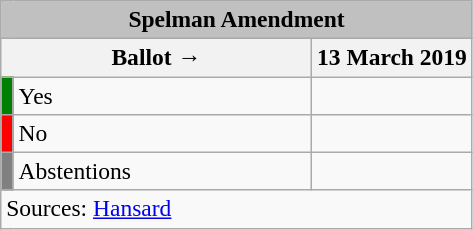<table class="wikitable" style="text-align:center; font-size:98%;">
<tr>
<td colspan="3"  style="text-align:center; background:silver;"><strong>Spelman Amendment</strong></td>
</tr>
<tr>
<th colspan="2" style="width:200px;">Ballot →</th>
<th>13 March 2019</th>
</tr>
<tr>
<th style="width:1px; background:green;"></th>
<td style="text-align:left;">Yes</td>
<td></td>
</tr>
<tr>
<th style="background:red;"></th>
<td style="text-align:left;">No</td>
<td></td>
</tr>
<tr>
<th style="background:gray;"></th>
<td style="text-align:left;">Abstentions</td>
<td></td>
</tr>
<tr>
<td colspan="3" style="text-align:left;">Sources: <a href='#'>Hansard</a></td>
</tr>
</table>
